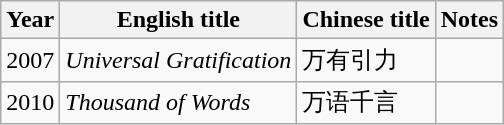<table class="wikitable sortable">
<tr>
<th>Year</th>
<th>English title</th>
<th>Chinese title</th>
<th>Notes</th>
</tr>
<tr>
<td>2007</td>
<td><em>Universal Gratification</em></td>
<td>万有引力</td>
<td></td>
</tr>
<tr>
<td>2010</td>
<td><em>Thousand of Words</em></td>
<td>万语千言</td>
<td></td>
</tr>
</table>
